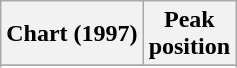<table class="wikitable sortable plainrowheaders">
<tr>
<th>Chart (1997)</th>
<th>Peak<br>position</th>
</tr>
<tr>
</tr>
<tr>
</tr>
</table>
